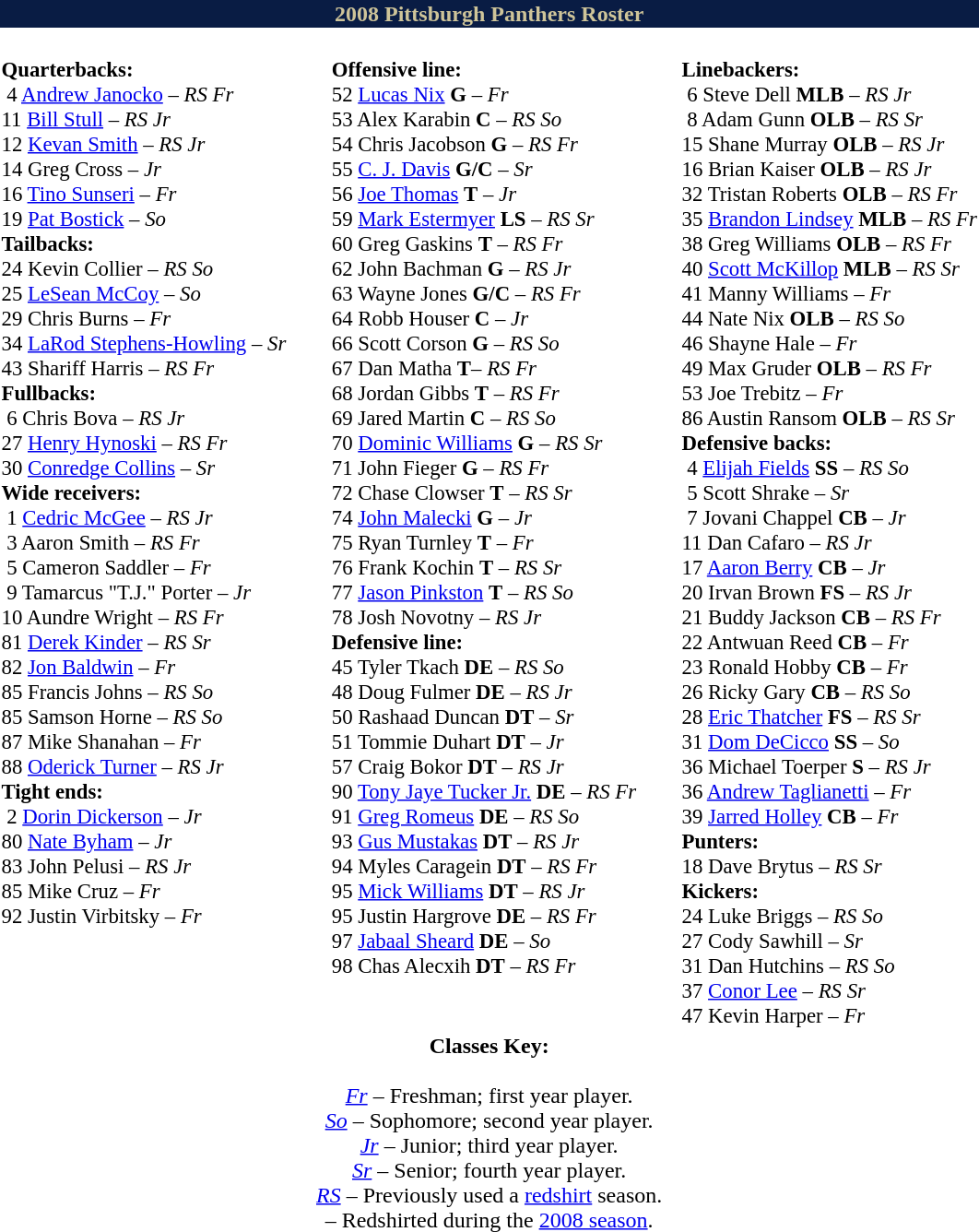<table class="toccolours roster" style="text-align:center;">
<tr>
<th colspan=7 style="color:#CEC499; background:#091C44;">2008 Pittsburgh Panthers Roster</th>
</tr>
<tr style="vertical-align:top; text-align:left;">
<td style="font-size: 95%;"><br><strong>Quarterbacks:</strong><br>
<span> 4</span> <a href='#'>Andrew Janocko</a> – <em>RS Fr</em><br>
<span>11</span> <a href='#'>Bill Stull</a> – <em>RS Jr</em><br>
<span>12</span> <a href='#'>Kevan Smith</a> – <em>RS Jr</em><br>
<span>14</span> Greg Cross – <em>Jr</em><br>
<span>16</span> <a href='#'>Tino Sunseri</a> – <em> Fr</em><br>
<span>19</span> <a href='#'>Pat Bostick</a> – <em>So</em> <br><strong>Tailbacks:</strong><br>
<span>24</span> Kevin Collier – <em>RS So</em><br>
<span>25</span> <a href='#'>LeSean McCoy</a> – <em>So</em><br>
<span>29</span> Chris Burns – <em> Fr</em><br>
<span>34</span> <a href='#'>LaRod Stephens-Howling</a> – <em>Sr</em><br>
<span>43</span> Shariff Harris – <em>RS Fr</em><br><strong>Fullbacks:</strong><br>
<span> 6</span> Chris Bova – <em>RS Jr</em><br>
<span>27</span> <a href='#'>Henry Hynoski</a> – <em>RS Fr</em><br>
<span>30</span> <a href='#'>Conredge Collins</a> – <em>Sr</em><br><strong>Wide receivers:</strong><br>
<span> 1</span> <a href='#'>Cedric McGee</a> – <em>RS Jr</em><br>
<span> 3</span> Aaron Smith – <em>RS Fr</em><br>
<span> 5</span>  Cameron Saddler – <em> Fr</em> <br>
<span> 9</span> Tamarcus "T.J." Porter – <em>Jr</em><br>
<span>10</span> Aundre Wright – <em>RS Fr</em><br>
<span>81</span> <a href='#'>Derek Kinder</a> – <em>RS Sr</em><br>
<span>82</span> <a href='#'>Jon Baldwin</a> – <em>Fr</em><br>
<span>85</span> Francis Johns – <em>RS So</em><br>
<span>85</span> Samson Horne – <em>RS So</em><br>
<span>87</span> Mike Shanahan – <em> Fr</em><br>
<span>88</span> <a href='#'>Oderick Turner</a> – <em>RS Jr</em><br><strong>Tight ends:</strong><br>
<span> 2</span> <a href='#'>Dorin Dickerson</a> – <em>Jr</em><br>
<span>80</span> <a href='#'>Nate Byham</a> – <em>Jr</em><br>
<span>83</span> John Pelusi – <em>RS Jr</em><br>
<span>85</span> Mike Cruz – <em> Fr</em><br>
<span>92</span> Justin Virbitsky – <em> Fr</em></td>
<td width="25"> </td>
<td style="font-size: 95%;"><br><strong>Offensive line:</strong><br>
<span>52</span> <a href='#'>Lucas Nix</a> <strong>G</strong> – <em>Fr</em> <br>
<span>53</span> Alex Karabin <strong>C</strong> – <em>RS So</em><br>
<span>54</span> Chris Jacobson <strong>G</strong> – <em>RS Fr</em><br>
<span>55</span> <a href='#'>C. J. Davis</a> <strong>G/C</strong> – <em>Sr</em><br>
<span>56</span> <a href='#'>Joe Thomas</a> <strong>T</strong> – <em>Jr</em><br>
<span>59</span> <a href='#'>Mark Estermyer</a> <strong>LS</strong> – <em>RS Sr</em><br>
<span>60</span> Greg Gaskins <strong>T</strong> – <em>RS Fr</em><br>
<span>62</span> John Bachman <strong>G</strong> – <em>RS Jr</em><br>
<span>63</span> Wayne Jones <strong>G/C</strong> – <em>RS Fr</em><br>
<span>64</span>  Robb Houser <strong>C</strong> – <em>Jr</em> <br>
<span>66</span> Scott Corson <strong>G</strong> – <em>RS So</em><br>
<span>67</span> Dan Matha <strong>T</strong>– <em>RS Fr</em><br>
<span>68</span> Jordan Gibbs <strong>T</strong> – <em>RS Fr</em><br>
<span>69</span> Jared Martin <strong>C</strong> – <em>RS So</em><br>
<span>70</span> <a href='#'>Dominic Williams</a> <strong>G</strong> – <em>RS Sr</em><br>
<span>71</span> John Fieger <strong>G</strong> – <em>RS Fr</em><br>
<span>72</span> Chase Clowser <strong>T</strong> – <em>RS Sr</em><br>
<span>74</span> <a href='#'>John Malecki</a> <strong>G</strong> – <em>Jr</em><br>
<span>75</span> Ryan Turnley <strong>T</strong> – <em> Fr</em><br>
<span>76</span> Frank Kochin <strong>T</strong> – <em>RS Sr</em><br>
<span>77</span> <a href='#'>Jason Pinkston</a> <strong>T</strong> – <em>RS So</em><br>
<span>78</span> Josh Novotny – <em>RS Jr</em><br><strong>Defensive line:</strong><br>
<span>45</span> Tyler Tkach <strong>DE</strong> – <em>RS So</em><br>
<span>48</span> Doug Fulmer <strong>DE</strong> – <em>RS Jr</em><br>
<span>50</span> Rashaad Duncan <strong>DT</strong> – <em>Sr</em><br>
<span>51</span> Tommie Duhart <strong>DT</strong> – <em>Jr</em><br>
<span>57</span> Craig Bokor <strong>DT</strong> – <em>RS Jr</em><br>
<span>90</span> <a href='#'>Tony Jaye Tucker Jr.</a> <strong>DE</strong> – <em>RS Fr</em><br>
<span>91</span> <a href='#'>Greg Romeus</a> <strong>DE</strong> – <em>RS So</em><br>
<span>93</span> <a href='#'>Gus Mustakas</a> <strong>DT</strong> – <em>RS Jr</em><br>
<span>94</span> Myles Caragein <strong>DT</strong> – <em>RS Fr</em><br>
<span>95</span> <a href='#'>Mick Williams</a> <strong>DT</strong> – <em>RS Jr</em><br>
<span>95</span> Justin Hargrove <strong>DE</strong> – <em>RS Fr</em><br>
<span>97</span> <a href='#'>Jabaal Sheard</a> <strong>DE</strong> – <em>So</em><br>
<span>98</span> Chas Alecxih <strong>DT</strong> – <em>RS Fr</em></td>
<td width="25"> </td>
<td style="font-size: 95%;"><br><strong>Linebackers:</strong><br>
<span> 6</span> Steve Dell <strong>MLB</strong> – <em>RS Jr</em><br>
<span> 8</span>  Adam Gunn <strong>OLB</strong> – <em>RS Sr</em> <br>
<span>15</span>  Shane Murray <strong>OLB</strong> – <em>RS Jr</em> <br>
<span>16</span> Brian Kaiser <strong>OLB</strong> – <em>RS Jr</em><br>
<span>32</span> Tristan Roberts <strong>OLB</strong> – <em>RS Fr</em><br>
<span>35</span> <a href='#'>Brandon Lindsey</a> <strong>MLB</strong> – <em>RS Fr</em><br>
<span>38</span> Greg Williams <strong>OLB</strong> – <em>RS Fr</em><br>
<span>40</span> <a href='#'>Scott McKillop</a> <strong>MLB</strong> – <em>RS Sr</em><br>
<span>41</span> Manny Williams – <em> Fr</em><br>
<span>44</span> Nate Nix <strong>OLB</strong> – <em>RS So</em><br>
<span>46</span> Shayne Hale – <em> Fr</em><br>
<span>49</span> Max Gruder <strong>OLB</strong> – <em>RS Fr</em><br>
<span>53</span> Joe Trebitz – <em> Fr</em><br>
<span>86</span> Austin Ransom <strong>OLB</strong> – <em>RS Sr</em><br><strong>Defensive backs:</strong><br>
<span> 4</span> <a href='#'>Elijah Fields</a> <strong>SS</strong> – <em>RS So</em><br>
<span> 5</span> Scott Shrake – <em>Sr</em><br>
<span> 7</span> Jovani Chappel <strong>CB</strong> – <em>Jr</em><br>
<span>11</span> Dan Cafaro – <em>RS Jr</em><br>
<span>17</span> <a href='#'>Aaron Berry</a> <strong>CB</strong> – <em>Jr</em><br>
<span>20</span> Irvan Brown <strong>FS</strong> – <em>RS Jr</em><br>
<span>21</span> Buddy Jackson <strong>CB</strong> – <em>RS Fr</em><br>
<span>22</span> Antwuan Reed <strong>CB</strong> – <em>Fr</em><br>
<span>23</span> Ronald Hobby <strong>CB</strong> – <em> Fr</em><br>
<span>26</span> Ricky Gary <strong>CB</strong> – <em>RS So</em><br>
<span>28</span> <a href='#'>Eric Thatcher</a> <strong>FS</strong> – <em>RS Sr</em><br>
<span>31</span> <a href='#'>Dom DeCicco</a> <strong>SS</strong> – <em>So</em><br>
<span>36</span> Michael Toerper <strong>S</strong> – <em>RS Jr</em><br>
<span>36</span> <a href='#'>Andrew Taglianetti</a> – <em>Fr</em> <br>
<span>39</span> <a href='#'>Jarred Holley</a> <strong>CB</strong> – <em> Fr</em><br><strong>Punters:</strong><br>
<span>18</span> Dave Brytus – <em>RS Sr</em><br><strong>Kickers:</strong><br>
<span>24</span> Luke Briggs – <em>RS So</em><br>
<span>27</span> Cody Sawhill – <em>Sr</em><br>
<span>31</span> Dan Hutchins – <em>RS So</em><br>
<span>37</span> <a href='#'>Conor Lee</a> – <em>RS Sr</em><br>
<span>47</span> Kevin Harper – <em> Fr</em><br></td>
</tr>
<tr>
<td colspan=9><strong>Classes Key:</strong><br><br><a href='#'><em>Fr</em></a> – Freshman; first year player.<br>
<a href='#'><em>So</em></a> – Sophomore; second year player.<br>
<a href='#'><em>Jr</em></a> – Junior; third year player.<br>
<a href='#'><em>Sr</em></a> – Senior; fourth year player.<br>
<a href='#'><em>RS</em></a> – Previously used a <a href='#'>redshirt</a> season.<br>
 – Redshirted during the <a href='#'>2008 season</a>.</td>
</tr>
<tr>
<td colspan="9"><small></small></td>
</tr>
</table>
